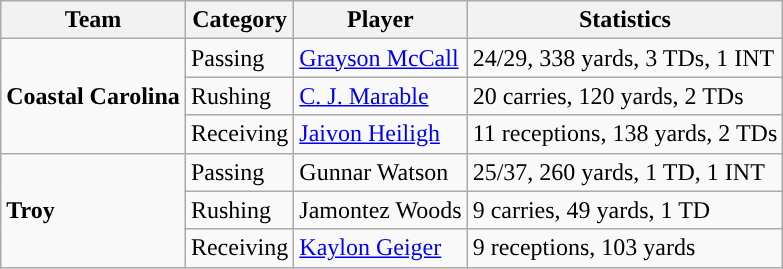<table class="wikitable" style="float: left;">
<tr>
<th>Team</th>
<th>Category</th>
<th>Player</th>
<th>Statistics</th>
</tr>
<tr>
<td rowspan=3><strong>Coastal Carolina</strong></td>
<td>Passing</td>
<td><a href='#'>Grayson McCall</a></td>
<td>24/29, 338 yards, 3 TDs, 1 INT</td>
</tr>
<tr>
<td>Rushing</td>
<td><a href='#'>C. J. Marable</a></td>
<td>20 carries, 120 yards, 2 TDs</td>
</tr>
<tr>
<td>Receiving</td>
<td><a href='#'>Jaivon Heiligh</a></td>
<td>11 receptions, 138 yards, 2 TDs</td>
</tr>
<tr>
<td rowspan=3><strong>Troy</strong></td>
<td>Passing</td>
<td>Gunnar Watson</td>
<td>25/37, 260 yards, 1 TD, 1 INT</td>
</tr>
<tr>
<td>Rushing</td>
<td>Jamontez Woods</td>
<td>9 carries, 49 yards, 1 TD</td>
</tr>
<tr>
<td>Receiving</td>
<td><a href='#'>Kaylon Geiger</a></td>
<td>9 receptions, 103 yards</td>
</tr>
</table>
